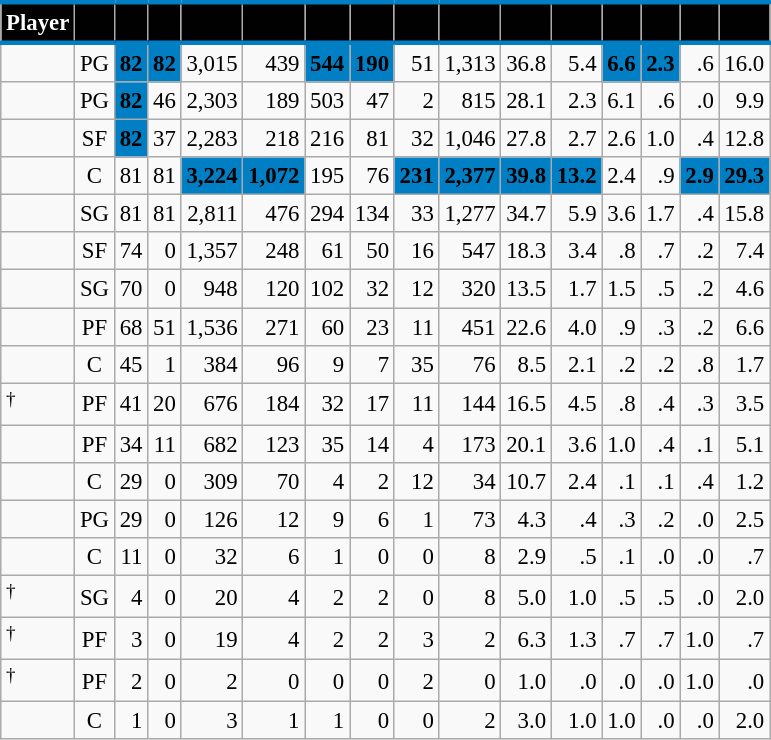<table class="wikitable sortable" style="font-size: 95%; text-align:right;">
<tr>
<th style="background:#010101; color:#FFFFFF; border-top:#007FC5 3px solid; border-bottom:#007FC5 3px solid;">Player</th>
<th style="background:#010101; color:#FFFFFF; border-top:#007FC5 3px solid; border-bottom:#007FC5 3px solid;"></th>
<th style="background:#010101; color:#FFFFFF; border-top:#007FC5 3px solid; border-bottom:#007FC5 3px solid;"></th>
<th style="background:#010101; color:#FFFFFF; border-top:#007FC5 3px solid; border-bottom:#007FC5 3px solid;"></th>
<th style="background:#010101; color:#FFFFFF; border-top:#007FC5 3px solid; border-bottom:#007FC5 3px solid;"></th>
<th style="background:#010101; color:#FFFFFF; border-top:#007FC5 3px solid; border-bottom:#007FC5 3px solid;"></th>
<th style="background:#010101; color:#FFFFFF; border-top:#007FC5 3px solid; border-bottom:#007FC5 3px solid;"></th>
<th style="background:#010101; color:#FFFFFF; border-top:#007FC5 3px solid; border-bottom:#007FC5 3px solid;"></th>
<th style="background:#010101; color:#FFFFFF; border-top:#007FC5 3px solid; border-bottom:#007FC5 3px solid;"></th>
<th style="background:#010101; color:#FFFFFF; border-top:#007FC5 3px solid; border-bottom:#007FC5 3px solid;"></th>
<th style="background:#010101; color:#FFFFFF; border-top:#007FC5 3px solid; border-bottom:#007FC5 3px solid;"></th>
<th style="background:#010101; color:#FFFFFF; border-top:#007FC5 3px solid; border-bottom:#007FC5 3px solid;"></th>
<th style="background:#010101; color:#FFFFFF; border-top:#007FC5 3px solid; border-bottom:#007FC5 3px solid;"></th>
<th style="background:#010101; color:#FFFFFF; border-top:#007FC5 3px solid; border-bottom:#007FC5 3px solid;"></th>
<th style="background:#010101; color:#FFFFFF; border-top:#007FC5 3px solid; border-bottom:#007FC5 3px solid;"></th>
<th style="background:#010101; color:#FFFFFF; border-top:#007FC5 3px solid; border-bottom:#007FC5 3px solid;"></th>
</tr>
<tr>
<td style="text-align:left;"></td>
<td style="text-align:center;">PG</td>
<td style="background:#007FC5; color:#010101;"><strong>82</strong></td>
<td style="background:#007FC5; color:#010101;"><strong>82</strong></td>
<td>3,015</td>
<td>439</td>
<td style="background:#007FC5; color:#010101;"><strong>544</strong></td>
<td style="background:#007FC5; color:#010101;"><strong>190</strong></td>
<td>51</td>
<td>1,313</td>
<td>36.8</td>
<td>5.4</td>
<td style="background:#007FC5; color:#010101;"><strong>6.6</strong></td>
<td style="background:#007FC5; color:#010101;"><strong>2.3</strong></td>
<td>.6</td>
<td>16.0</td>
</tr>
<tr>
<td style="text-align:left;"></td>
<td style="text-align:center;">PG</td>
<td style="background:#007FC5; color:#010101;"><strong>82</strong></td>
<td>46</td>
<td>2,303</td>
<td>189</td>
<td>503</td>
<td>47</td>
<td>2</td>
<td>815</td>
<td>28.1</td>
<td>2.3</td>
<td>6.1</td>
<td>.6</td>
<td>.0</td>
<td>9.9</td>
</tr>
<tr>
<td style="text-align:left;"></td>
<td style="text-align:center;">SF</td>
<td style="background:#007FC5; color:#010101;"><strong>82</strong></td>
<td>37</td>
<td>2,283</td>
<td>218</td>
<td>216</td>
<td>81</td>
<td>32</td>
<td>1,046</td>
<td>27.8</td>
<td>2.7</td>
<td>2.6</td>
<td>1.0</td>
<td>.4</td>
<td>12.8</td>
</tr>
<tr>
<td style="text-align:left;"></td>
<td style="text-align:center;">C</td>
<td>81</td>
<td>81</td>
<td style="background:#007FC5; color:#010101;"><strong>3,224</strong></td>
<td style="background:#007FC5; color:#010101;"><strong>1,072</strong></td>
<td>195</td>
<td>76</td>
<td style="background:#007FC5; color:#010101;"><strong>231</strong></td>
<td style="background:#007FC5; color:#010101;"><strong>2,377</strong></td>
<td style="background:#007FC5; color:#010101;"><strong>39.8</strong></td>
<td style="background:#007FC5; color:#010101;"><strong>13.2</strong></td>
<td>2.4</td>
<td>.9</td>
<td style="background:#007FC5; color:#010101;"><strong>2.9</strong></td>
<td style="background:#007FC5; color:#010101;"><strong>29.3</strong></td>
</tr>
<tr>
<td style="text-align:left;"></td>
<td style="text-align:center;">SG</td>
<td>81</td>
<td>81</td>
<td>2,811</td>
<td>476</td>
<td>294</td>
<td>134</td>
<td>33</td>
<td>1,277</td>
<td>34.7</td>
<td>5.9</td>
<td>3.6</td>
<td>1.7</td>
<td>.4</td>
<td>15.8</td>
</tr>
<tr>
<td style="text-align:left;"></td>
<td style="text-align:center;">SF</td>
<td>74</td>
<td>0</td>
<td>1,357</td>
<td>248</td>
<td>61</td>
<td>50</td>
<td>16</td>
<td>547</td>
<td>18.3</td>
<td>3.4</td>
<td>.8</td>
<td>.7</td>
<td>.2</td>
<td>7.4</td>
</tr>
<tr>
<td style="text-align:left;"></td>
<td style="text-align:center;">SG</td>
<td>70</td>
<td>0</td>
<td>948</td>
<td>120</td>
<td>102</td>
<td>32</td>
<td>12</td>
<td>320</td>
<td>13.5</td>
<td>1.7</td>
<td>1.5</td>
<td>.5</td>
<td>.2</td>
<td>4.6</td>
</tr>
<tr>
<td style="text-align:left;"></td>
<td style="text-align:center;">PF</td>
<td>68</td>
<td>51</td>
<td>1,536</td>
<td>271</td>
<td>60</td>
<td>23</td>
<td>11</td>
<td>451</td>
<td>22.6</td>
<td>4.0</td>
<td>.9</td>
<td>.3</td>
<td>.2</td>
<td>6.6</td>
</tr>
<tr>
<td style="text-align:left;"></td>
<td style="text-align:center;">C</td>
<td>45</td>
<td>1</td>
<td>384</td>
<td>96</td>
<td>9</td>
<td>7</td>
<td>35</td>
<td>76</td>
<td>8.5</td>
<td>2.1</td>
<td>.2</td>
<td>.2</td>
<td>.8</td>
<td>1.7</td>
</tr>
<tr>
<td style="text-align:left;"><sup>†</sup></td>
<td style="text-align:center;">PF</td>
<td>41</td>
<td>20</td>
<td>676</td>
<td>184</td>
<td>32</td>
<td>17</td>
<td>11</td>
<td>144</td>
<td>16.5</td>
<td>4.5</td>
<td>.8</td>
<td>.4</td>
<td>.3</td>
<td>3.5</td>
</tr>
<tr>
<td style="text-align:left;"></td>
<td style="text-align:center;">PF</td>
<td>34</td>
<td>11</td>
<td>682</td>
<td>123</td>
<td>35</td>
<td>14</td>
<td>4</td>
<td>173</td>
<td>20.1</td>
<td>3.6</td>
<td>1.0</td>
<td>.4</td>
<td>.1</td>
<td>5.1</td>
</tr>
<tr>
<td style="text-align:left;"></td>
<td style="text-align:center;">C</td>
<td>29</td>
<td>0</td>
<td>309</td>
<td>70</td>
<td>4</td>
<td>2</td>
<td>12</td>
<td>34</td>
<td>10.7</td>
<td>2.4</td>
<td>.1</td>
<td>.1</td>
<td>.4</td>
<td>1.2</td>
</tr>
<tr>
<td style="text-align:left;"></td>
<td style="text-align:center;">PG</td>
<td>29</td>
<td>0</td>
<td>126</td>
<td>12</td>
<td>9</td>
<td>6</td>
<td>1</td>
<td>73</td>
<td>4.3</td>
<td>.4</td>
<td>.3</td>
<td>.2</td>
<td>.0</td>
<td>2.5</td>
</tr>
<tr>
<td style="text-align:left;"></td>
<td style="text-align:center;">C</td>
<td>11</td>
<td>0</td>
<td>32</td>
<td>6</td>
<td>1</td>
<td>0</td>
<td>0</td>
<td>8</td>
<td>2.9</td>
<td>.5</td>
<td>.1</td>
<td>.0</td>
<td>.0</td>
<td>.7</td>
</tr>
<tr>
<td style="text-align:left;"><sup>†</sup></td>
<td style="text-align:center;">SG</td>
<td>4</td>
<td>0</td>
<td>20</td>
<td>4</td>
<td>2</td>
<td>2</td>
<td>0</td>
<td>8</td>
<td>5.0</td>
<td>1.0</td>
<td>.5</td>
<td>.5</td>
<td>.0</td>
<td>2.0</td>
</tr>
<tr>
<td style="text-align:left;"><sup>†</sup></td>
<td style="text-align:center;">PF</td>
<td>3</td>
<td>0</td>
<td>19</td>
<td>4</td>
<td>2</td>
<td>2</td>
<td>3</td>
<td>2</td>
<td>6.3</td>
<td>1.3</td>
<td>.7</td>
<td>.7</td>
<td>1.0</td>
<td>.7</td>
</tr>
<tr>
<td style="text-align:left;"><sup>†</sup></td>
<td style="text-align:center;">PF</td>
<td>2</td>
<td>0</td>
<td>2</td>
<td>0</td>
<td>0</td>
<td>0</td>
<td>2</td>
<td>0</td>
<td>1.0</td>
<td>.0</td>
<td>.0</td>
<td>.0</td>
<td>1.0</td>
<td>.0</td>
</tr>
<tr>
<td style="text-align:left;"></td>
<td style="text-align:center;">C</td>
<td>1</td>
<td>0</td>
<td>3</td>
<td>1</td>
<td>1</td>
<td>0</td>
<td>0</td>
<td>2</td>
<td>3.0</td>
<td>1.0</td>
<td>1.0</td>
<td>.0</td>
<td>.0</td>
<td>2.0</td>
</tr>
</table>
